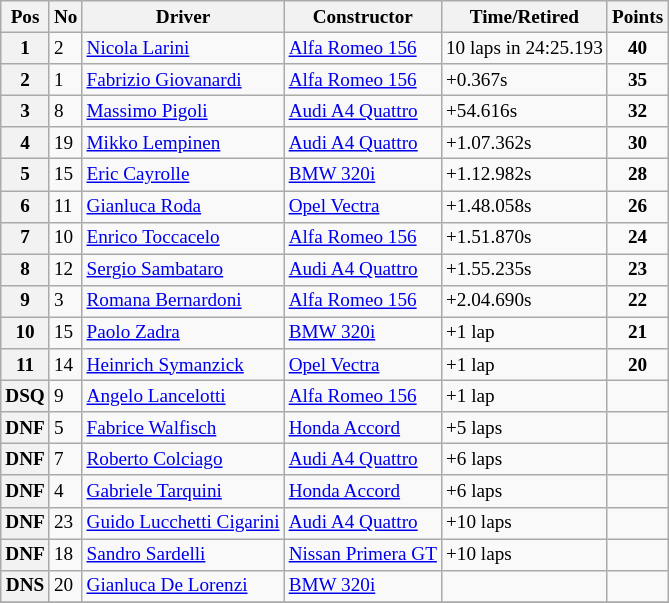<table class="wikitable" style="font-size: 80%;">
<tr>
<th>Pos</th>
<th>No</th>
<th>Driver</th>
<th>Constructor</th>
<th>Time/Retired</th>
<th>Points</th>
</tr>
<tr>
<th>1</th>
<td>2</td>
<td> <a href='#'>Nicola Larini</a></td>
<td><a href='#'>Alfa Romeo 156</a></td>
<td>10 laps in 24:25.193</td>
<td style="text-align:center"><strong>40</strong></td>
</tr>
<tr>
<th>2</th>
<td>1</td>
<td> <a href='#'>Fabrizio Giovanardi</a></td>
<td><a href='#'>Alfa Romeo 156</a></td>
<td>+0.367s</td>
<td style="text-align:center"><strong>35</strong></td>
</tr>
<tr>
<th>3</th>
<td>8</td>
<td> <a href='#'>Massimo Pigoli</a></td>
<td><a href='#'>Audi A4 Quattro</a></td>
<td>+54.616s</td>
<td style="text-align:center"><strong>32</strong></td>
</tr>
<tr>
<th>4</th>
<td>19</td>
<td> <a href='#'>Mikko Lempinen</a></td>
<td><a href='#'>Audi A4 Quattro</a></td>
<td>+1.07.362s</td>
<td style="text-align:center"><strong>30</strong></td>
</tr>
<tr>
<th>5</th>
<td>15</td>
<td> <a href='#'>Eric Cayrolle</a></td>
<td><a href='#'>BMW 320i</a></td>
<td>+1.12.982s</td>
<td style="text-align:center"><strong>28</strong></td>
</tr>
<tr>
<th>6</th>
<td>11</td>
<td> <a href='#'>Gianluca Roda</a></td>
<td><a href='#'>Opel Vectra</a></td>
<td>+1.48.058s</td>
<td style="text-align:center"><strong>26</strong></td>
</tr>
<tr>
<th>7</th>
<td>10</td>
<td> <a href='#'>Enrico Toccacelo</a></td>
<td><a href='#'>Alfa Romeo 156</a></td>
<td>+1.51.870s</td>
<td style="text-align:center"><strong>24</strong></td>
</tr>
<tr>
<th>8</th>
<td>12</td>
<td> <a href='#'>Sergio Sambataro</a></td>
<td><a href='#'>Audi A4 Quattro</a></td>
<td>+1.55.235s</td>
<td style="text-align:center"><strong>23</strong></td>
</tr>
<tr>
<th>9</th>
<td>3</td>
<td> <a href='#'>Romana Bernardoni</a></td>
<td><a href='#'>Alfa Romeo 156</a></td>
<td>+2.04.690s</td>
<td style="text-align:center"><strong>22</strong></td>
</tr>
<tr>
<th>10</th>
<td>15</td>
<td> <a href='#'>Paolo Zadra</a></td>
<td><a href='#'>BMW 320i</a></td>
<td>+1 lap</td>
<td style="text-align:center"><strong>21</strong></td>
</tr>
<tr>
<th>11</th>
<td>14</td>
<td> <a href='#'>Heinrich Symanzick</a></td>
<td><a href='#'>Opel Vectra</a></td>
<td>+1 lap</td>
<td style="text-align:center"><strong>20</strong></td>
</tr>
<tr>
<th>DSQ</th>
<td>9</td>
<td> <a href='#'>Angelo Lancelotti</a></td>
<td><a href='#'>Alfa Romeo 156</a></td>
<td>+1 lap</td>
<td></td>
</tr>
<tr>
<th>DNF</th>
<td>5</td>
<td> <a href='#'>Fabrice Walfisch</a></td>
<td><a href='#'>Honda Accord</a></td>
<td>+5 laps</td>
<td></td>
</tr>
<tr>
<th>DNF</th>
<td>7</td>
<td> <a href='#'>Roberto Colciago</a></td>
<td><a href='#'>Audi A4 Quattro</a></td>
<td>+6 laps</td>
<td></td>
</tr>
<tr>
<th>DNF</th>
<td>4</td>
<td> <a href='#'>Gabriele Tarquini</a></td>
<td><a href='#'>Honda Accord</a></td>
<td>+6 laps</td>
<td></td>
</tr>
<tr>
<th>DNF</th>
<td>23</td>
<td> <a href='#'>Guido Lucchetti Cigarini</a></td>
<td><a href='#'>Audi A4 Quattro</a></td>
<td>+10 laps</td>
<td></td>
</tr>
<tr>
<th>DNF</th>
<td>18</td>
<td> <a href='#'>Sandro Sardelli</a></td>
<td><a href='#'>Nissan Primera GT</a></td>
<td>+10 laps</td>
<td></td>
</tr>
<tr>
<th>DNS</th>
<td>20</td>
<td> <a href='#'>Gianluca De Lorenzi</a></td>
<td><a href='#'>BMW 320i</a></td>
<td></td>
<td></td>
</tr>
<tr>
</tr>
</table>
